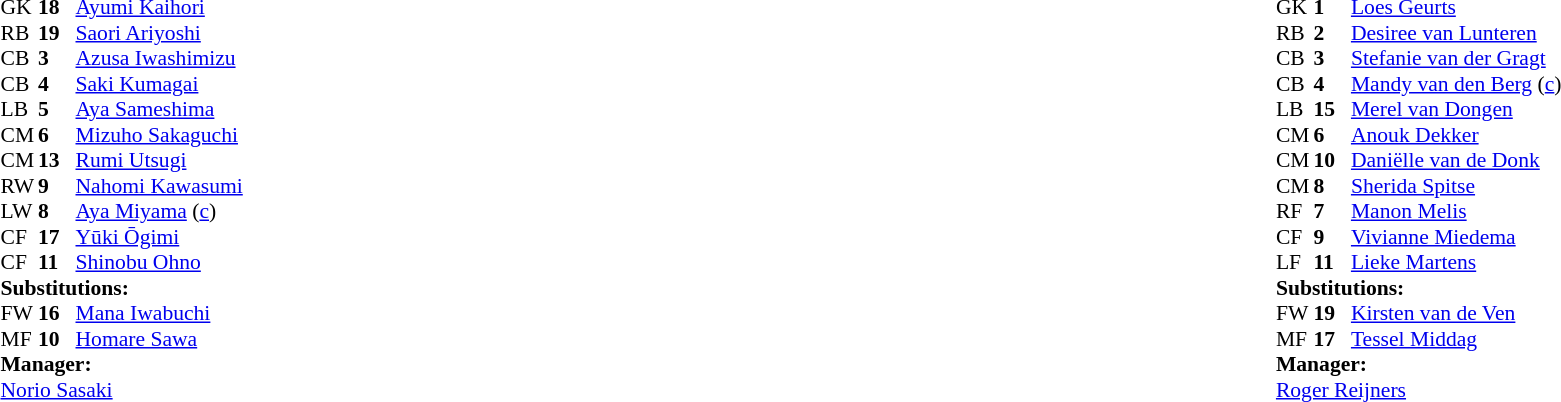<table width="100%">
<tr>
<td valign="top" width="50%"><br><table style="font-size: 90%" cellspacing="0" cellpadding="0">
<tr>
<th width="25"></th>
<th width="25"></th>
</tr>
<tr>
<td>GK</td>
<td><strong>18</strong></td>
<td><a href='#'>Ayumi Kaihori</a></td>
</tr>
<tr>
<td>RB</td>
<td><strong>19</strong></td>
<td><a href='#'>Saori Ariyoshi</a></td>
<td></td>
</tr>
<tr>
<td>CB</td>
<td><strong>3</strong></td>
<td><a href='#'>Azusa Iwashimizu</a></td>
</tr>
<tr>
<td>CB</td>
<td><strong>4</strong></td>
<td><a href='#'>Saki Kumagai</a></td>
</tr>
<tr>
<td>LB</td>
<td><strong>5</strong></td>
<td><a href='#'>Aya Sameshima</a></td>
</tr>
<tr>
<td>CM</td>
<td><strong>6</strong></td>
<td><a href='#'>Mizuho Sakaguchi</a></td>
</tr>
<tr>
<td>CM</td>
<td><strong>13</strong></td>
<td><a href='#'>Rumi Utsugi</a></td>
</tr>
<tr>
<td>RW</td>
<td><strong>9</strong></td>
<td><a href='#'>Nahomi Kawasumi</a></td>
<td></td>
<td></td>
</tr>
<tr>
<td>LW</td>
<td><strong>8</strong></td>
<td><a href='#'>Aya Miyama</a> (<a href='#'>c</a>)</td>
</tr>
<tr>
<td>CF</td>
<td><strong>17</strong></td>
<td><a href='#'>Yūki Ōgimi</a></td>
</tr>
<tr>
<td>CF</td>
<td><strong>11</strong></td>
<td><a href='#'>Shinobu Ohno</a></td>
<td></td>
<td></td>
</tr>
<tr>
<td colspan=3><strong>Substitutions:</strong></td>
</tr>
<tr>
<td>FW</td>
<td><strong>16</strong></td>
<td><a href='#'>Mana Iwabuchi</a></td>
<td></td>
<td></td>
</tr>
<tr>
<td>MF</td>
<td><strong>10</strong></td>
<td><a href='#'>Homare Sawa</a></td>
<td></td>
<td></td>
</tr>
<tr>
<td colspan=3><strong>Manager:</strong></td>
</tr>
<tr>
<td colspan=3><a href='#'>Norio Sasaki</a></td>
</tr>
</table>
</td>
<td valign="top"></td>
<td valign="top" width="50%"><br><table style="font-size: 90%" cellspacing="0" cellpadding="0" align="center">
<tr>
<th width=25></th>
<th width=25></th>
</tr>
<tr>
<td>GK</td>
<td><strong>1</strong></td>
<td><a href='#'>Loes Geurts</a></td>
</tr>
<tr>
<td>RB</td>
<td><strong>2</strong></td>
<td><a href='#'>Desiree van Lunteren</a></td>
</tr>
<tr>
<td>CB</td>
<td><strong>3</strong></td>
<td><a href='#'>Stefanie van der Gragt</a></td>
</tr>
<tr>
<td>CB</td>
<td><strong>4</strong></td>
<td><a href='#'>Mandy van den Berg</a> (<a href='#'>c</a>)</td>
</tr>
<tr>
<td>LB</td>
<td><strong>15</strong></td>
<td><a href='#'>Merel van Dongen</a></td>
<td></td>
<td></td>
</tr>
<tr>
<td>CM</td>
<td><strong>6</strong></td>
<td><a href='#'>Anouk Dekker</a></td>
</tr>
<tr>
<td>CM</td>
<td><strong>10</strong></td>
<td><a href='#'>Daniëlle van de Donk</a></td>
<td></td>
<td></td>
</tr>
<tr>
<td>CM</td>
<td><strong>8</strong></td>
<td><a href='#'>Sherida Spitse</a></td>
</tr>
<tr>
<td>RF</td>
<td><strong>7</strong></td>
<td><a href='#'>Manon Melis</a></td>
</tr>
<tr>
<td>CF</td>
<td><strong>9</strong></td>
<td><a href='#'>Vivianne Miedema</a></td>
</tr>
<tr>
<td>LF</td>
<td><strong>11</strong></td>
<td><a href='#'>Lieke Martens</a></td>
</tr>
<tr>
<td colspan=3><strong>Substitutions:</strong></td>
</tr>
<tr>
<td>FW</td>
<td><strong>19</strong></td>
<td><a href='#'>Kirsten van de Ven</a></td>
<td></td>
<td></td>
</tr>
<tr>
<td>MF</td>
<td><strong>17</strong></td>
<td><a href='#'>Tessel Middag</a></td>
<td></td>
<td></td>
</tr>
<tr>
<td colspan=3><strong>Manager:</strong></td>
</tr>
<tr>
<td colspan=3><a href='#'>Roger Reijners</a></td>
</tr>
</table>
</td>
</tr>
</table>
